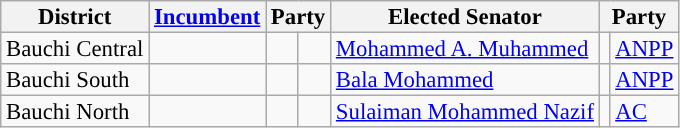<table class="sortable wikitable" style="font-size:95%;line-height:14px;">
<tr>
<th class="unsortable">District</th>
<th class="unsortable"><a href='#'>Incumbent</a></th>
<th colspan="2">Party</th>
<th class="unsortable">Elected Senator</th>
<th colspan="2">Party</th>
</tr>
<tr>
<td>Bauchi Central</td>
<td></td>
<td></td>
<td></td>
<td><a href='#'>Mohammed A. Muhammed</a></td>
<td style="background:"></td>
<td><a href='#'>ANPP</a></td>
</tr>
<tr>
<td>Bauchi South</td>
<td></td>
<td></td>
<td></td>
<td><a href='#'>Bala Mohammed</a></td>
<td style="background:"></td>
<td><a href='#'>ANPP</a></td>
</tr>
<tr>
<td>Bauchi North</td>
<td></td>
<td></td>
<td></td>
<td><a href='#'>Sulaiman Mohammed Nazif</a></td>
<td style="background:"></td>
<td><a href='#'>AC</a></td>
</tr>
</table>
